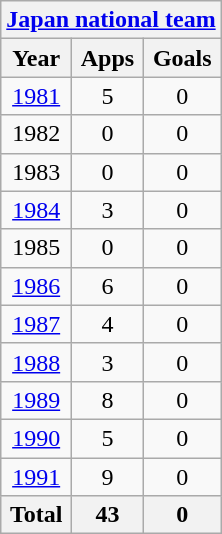<table class="wikitable" style="text-align:center">
<tr>
<th colspan=3><a href='#'>Japan national team</a></th>
</tr>
<tr>
<th>Year</th>
<th>Apps</th>
<th>Goals</th>
</tr>
<tr>
<td><a href='#'>1981</a></td>
<td>5</td>
<td>0</td>
</tr>
<tr>
<td>1982</td>
<td>0</td>
<td>0</td>
</tr>
<tr>
<td>1983</td>
<td>0</td>
<td>0</td>
</tr>
<tr>
<td><a href='#'>1984</a></td>
<td>3</td>
<td>0</td>
</tr>
<tr>
<td>1985</td>
<td>0</td>
<td>0</td>
</tr>
<tr>
<td><a href='#'>1986</a></td>
<td>6</td>
<td>0</td>
</tr>
<tr>
<td><a href='#'>1987</a></td>
<td>4</td>
<td>0</td>
</tr>
<tr>
<td><a href='#'>1988</a></td>
<td>3</td>
<td>0</td>
</tr>
<tr>
<td><a href='#'>1989</a></td>
<td>8</td>
<td>0</td>
</tr>
<tr>
<td><a href='#'>1990</a></td>
<td>5</td>
<td>0</td>
</tr>
<tr>
<td><a href='#'>1991</a></td>
<td>9</td>
<td>0</td>
</tr>
<tr>
<th>Total</th>
<th>43</th>
<th>0</th>
</tr>
</table>
